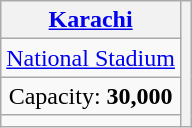<table class="wikitable" style="text-align:center">
<tr>
<th><a href='#'>Karachi</a></th>
<th rowspan="4"></th>
</tr>
<tr>
<td><a href='#'>National Stadium</a></td>
</tr>
<tr>
<td>Capacity: <strong>30,000</strong></td>
</tr>
<tr>
<td></td>
</tr>
</table>
